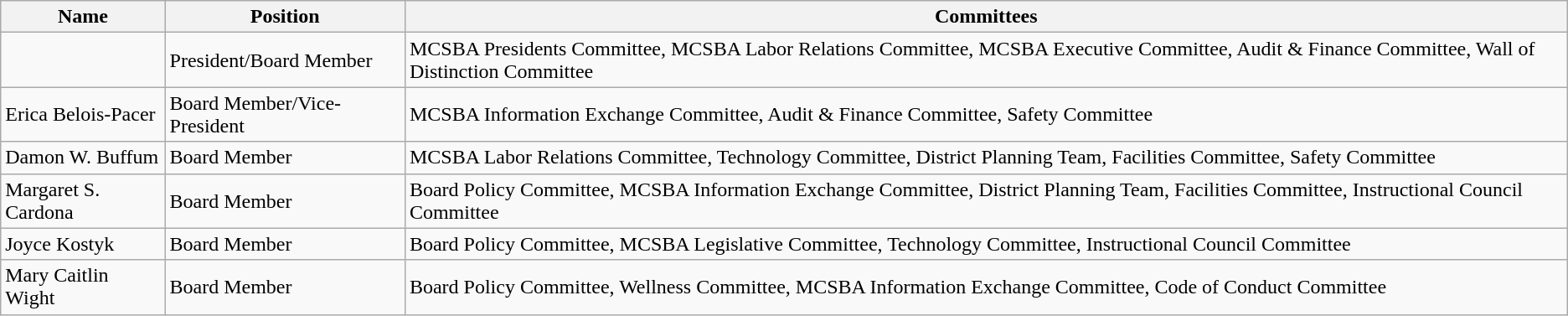<table class="wikitable">
<tr>
<th>Name</th>
<th>Position</th>
<th>Committees</th>
</tr>
<tr>
<td></td>
<td>President/Board Member</td>
<td>MCSBA Presidents Committee, MCSBA Labor Relations Committee, MCSBA Executive Committee, Audit & Finance Committee, Wall of Distinction Committee</td>
</tr>
<tr>
<td>Erica Belois-Pacer<br></td>
<td>Board Member/Vice-President</td>
<td>MCSBA Information Exchange Committee, Audit & Finance Committee, Safety Committee</td>
</tr>
<tr>
<td>Damon W. Buffum<br></td>
<td>Board Member</td>
<td>MCSBA Labor Relations Committee, Technology Committee, District Planning Team, Facilities Committee, Safety Committee</td>
</tr>
<tr>
<td>Margaret S. Cardona<br></td>
<td>Board Member</td>
<td>Board Policy Committee, MCSBA Information Exchange Committee, District Planning Team, Facilities Committee, Instructional Council Committee</td>
</tr>
<tr>
<td>Joyce Kostyk<br></td>
<td>Board Member</td>
<td>Board Policy Committee, MCSBA Legislative Committee, Technology Committee, Instructional Council Committee</td>
</tr>
<tr>
<td>Mary Caitlin Wight<br></td>
<td>Board Member</td>
<td>Board Policy Committee, Wellness Committee, MCSBA Information Exchange Committee, Code of Conduct Committee</td>
</tr>
</table>
